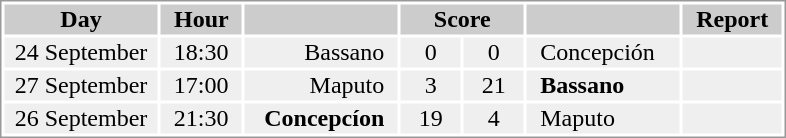<table border="0" style="border: 1px solid #999; background-color:#FFFFFF">
<tr align="center" bgcolor="#CCCCCC">
<th width="100">  Day  </th>
<th width="50">  Hour  </th>
<th width="100"></th>
<th colspan="2" width="80">Score</th>
<th width="100"></th>
<th>  Report  </th>
</tr>
<tr align="center" bgcolor="#EFEFEF">
<td>24 September</td>
<td>18:30</td>
<td align="right">Bassano  </td>
<td>0</td>
<td>0</td>
<td align="left">  Concepción</td>
<td></td>
</tr>
<tr align="center" bgcolor="#EFEFEF">
<td>27 September</td>
<td>17:00</td>
<td align="right">Maputo  </td>
<td>3</td>
<td>21</td>
<td align="left">  <strong>Bassano</strong></td>
<td></td>
</tr>
<tr align="center" bgcolor="#EFEFEF">
<td>26 September</td>
<td>21:30</td>
<td align="right"><strong>Concepcíon</strong>  </td>
<td>19</td>
<td>4</td>
<td align="left">  Maputo</td>
<td></td>
</tr>
</table>
